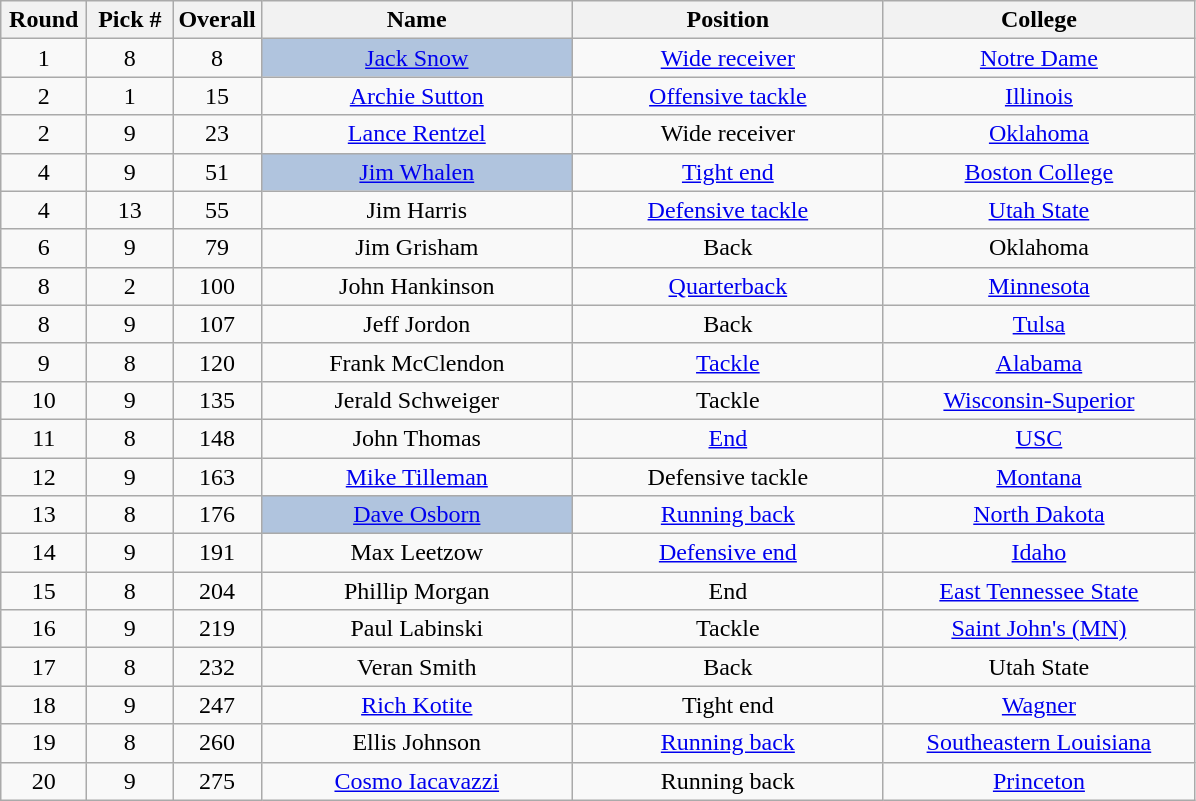<table class="wikitable sortable" style="text-align:center">
<tr>
<th width=50px>Round</th>
<th width=50px>Pick #</th>
<th width=50px>Overall</th>
<th width=200px>Name</th>
<th width=200px>Position</th>
<th width=200px>College</th>
</tr>
<tr>
<td>1</td>
<td>8</td>
<td>8</td>
<td bgcolor=lightsteelblue><a href='#'>Jack Snow</a></td>
<td><a href='#'>Wide receiver</a></td>
<td><a href='#'>Notre Dame</a></td>
</tr>
<tr>
<td>2</td>
<td>1</td>
<td>15</td>
<td><a href='#'>Archie Sutton</a></td>
<td><a href='#'>Offensive tackle</a></td>
<td><a href='#'>Illinois</a></td>
</tr>
<tr>
<td>2</td>
<td>9</td>
<td>23</td>
<td><a href='#'>Lance Rentzel</a></td>
<td>Wide receiver</td>
<td><a href='#'>Oklahoma</a></td>
</tr>
<tr>
<td>4</td>
<td>9</td>
<td>51</td>
<td bgcolor=lightsteelblue><a href='#'>Jim Whalen</a></td>
<td><a href='#'>Tight end</a></td>
<td><a href='#'>Boston College</a></td>
</tr>
<tr>
<td>4</td>
<td>13</td>
<td>55</td>
<td>Jim Harris</td>
<td><a href='#'>Defensive tackle</a></td>
<td><a href='#'>Utah State</a></td>
</tr>
<tr>
<td>6</td>
<td>9</td>
<td>79</td>
<td>Jim Grisham</td>
<td>Back</td>
<td>Oklahoma</td>
</tr>
<tr>
<td>8</td>
<td>2</td>
<td>100</td>
<td>John Hankinson</td>
<td><a href='#'>Quarterback</a></td>
<td><a href='#'>Minnesota</a></td>
</tr>
<tr>
<td>8</td>
<td>9</td>
<td>107</td>
<td>Jeff Jordon</td>
<td>Back</td>
<td><a href='#'>Tulsa</a></td>
</tr>
<tr>
<td>9</td>
<td>8</td>
<td>120</td>
<td>Frank McClendon</td>
<td><a href='#'>Tackle</a></td>
<td><a href='#'>Alabama</a></td>
</tr>
<tr>
<td>10</td>
<td>9</td>
<td>135</td>
<td>Jerald Schweiger</td>
<td>Tackle</td>
<td><a href='#'>Wisconsin-Superior</a></td>
</tr>
<tr>
<td>11</td>
<td>8</td>
<td>148</td>
<td>John Thomas</td>
<td><a href='#'>End</a></td>
<td><a href='#'>USC</a></td>
</tr>
<tr>
<td>12</td>
<td>9</td>
<td>163</td>
<td><a href='#'>Mike Tilleman</a></td>
<td>Defensive tackle</td>
<td><a href='#'>Montana</a></td>
</tr>
<tr>
<td>13</td>
<td>8</td>
<td>176</td>
<td bgcolor=lightsteelblue><a href='#'>Dave Osborn</a></td>
<td><a href='#'>Running back</a></td>
<td><a href='#'>North Dakota</a></td>
</tr>
<tr>
<td>14</td>
<td>9</td>
<td>191</td>
<td>Max Leetzow</td>
<td><a href='#'>Defensive end</a></td>
<td><a href='#'>Idaho</a></td>
</tr>
<tr>
<td>15</td>
<td>8</td>
<td>204</td>
<td>Phillip Morgan</td>
<td>End</td>
<td><a href='#'>East Tennessee State</a></td>
</tr>
<tr>
<td>16</td>
<td>9</td>
<td>219</td>
<td>Paul Labinski</td>
<td>Tackle</td>
<td><a href='#'>Saint John's (MN)</a></td>
</tr>
<tr>
<td>17</td>
<td>8</td>
<td>232</td>
<td>Veran Smith</td>
<td>Back</td>
<td>Utah State</td>
</tr>
<tr>
<td>18</td>
<td>9</td>
<td>247</td>
<td><a href='#'>Rich Kotite</a></td>
<td>Tight end</td>
<td><a href='#'>Wagner</a></td>
</tr>
<tr>
<td>19</td>
<td>8</td>
<td>260</td>
<td>Ellis Johnson</td>
<td><a href='#'>Running back</a></td>
<td><a href='#'>Southeastern Louisiana</a></td>
</tr>
<tr>
<td>20</td>
<td>9</td>
<td>275</td>
<td><a href='#'>Cosmo Iacavazzi</a></td>
<td>Running back</td>
<td><a href='#'>Princeton</a></td>
</tr>
</table>
